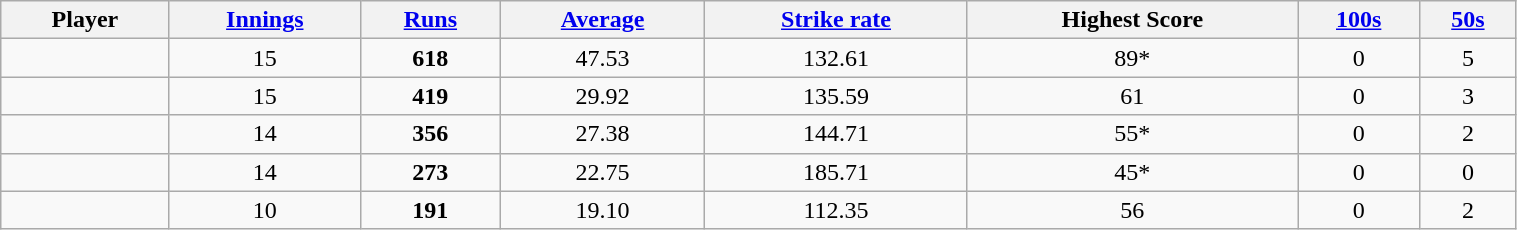<table class="wikitable sortable" align="center" style="text-align: center; font-size: 100%; width:80%">
<tr>
<th>Player</th>
<th><a href='#'>Innings</a></th>
<th><a href='#'>Runs</a></th>
<th><a href='#'>Average</a></th>
<th><a href='#'>Strike rate</a></th>
<th>Highest Score</th>
<th><a href='#'>100s</a></th>
<th><a href='#'>50s</a></th>
</tr>
<tr>
<td></td>
<td>15</td>
<td><strong>618</strong></td>
<td>47.53</td>
<td>132.61</td>
<td>89*</td>
<td>0</td>
<td>5</td>
</tr>
<tr>
<td></td>
<td>15</td>
<td><strong>419</strong></td>
<td>29.92</td>
<td>135.59</td>
<td>61</td>
<td>0</td>
<td>3</td>
</tr>
<tr>
<td></td>
<td>14</td>
<td><strong>356</strong></td>
<td>27.38</td>
<td>144.71</td>
<td>55*</td>
<td>0</td>
<td>2</td>
</tr>
<tr>
<td></td>
<td>14</td>
<td><strong>273</strong></td>
<td>22.75</td>
<td>185.71</td>
<td>45*</td>
<td>0</td>
<td>0</td>
</tr>
<tr>
<td></td>
<td>10</td>
<td><strong>191</strong></td>
<td>19.10</td>
<td>112.35</td>
<td>56</td>
<td>0</td>
<td>2</td>
</tr>
</table>
